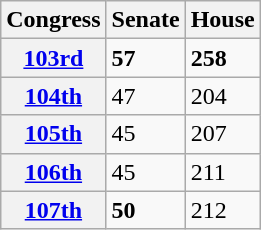<table class="wikitable" style="margin-left:1em">
<tr>
<th>Congress</th>
<th>Senate</th>
<th>House</th>
</tr>
<tr>
<th><a href='#'>103rd</a></th>
<td><strong>57</strong></td>
<td><strong>258</strong></td>
</tr>
<tr>
<th><a href='#'>104th</a></th>
<td>47</td>
<td>204</td>
</tr>
<tr>
<th><a href='#'>105th</a></th>
<td>45</td>
<td>207</td>
</tr>
<tr>
<th><a href='#'>106th</a></th>
<td>45</td>
<td>211</td>
</tr>
<tr>
<th><a href='#'>107th</a></th>
<td><strong>50</strong></td>
<td>212</td>
</tr>
</table>
